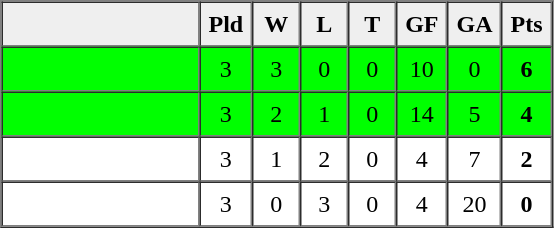<table border=1 cellpadding=5 cellspacing=0>
<tr>
<th bgcolor="#efefef" width="120"></th>
<th bgcolor="#efefef" width="20">Pld</th>
<th bgcolor="#efefef" width="20">W</th>
<th bgcolor="#efefef" width="20">L</th>
<th bgcolor="#efefef" width="20">T</th>
<th bgcolor="#efefef" width="20">GF</th>
<th bgcolor="#efefef" width="20">GA</th>
<th bgcolor="#efefef" width="20">Pts</th>
</tr>
<tr align=center bgcolor="lime">
<td align=left></td>
<td>3</td>
<td>3</td>
<td>0</td>
<td>0</td>
<td>10</td>
<td>0</td>
<td><strong>6</strong></td>
</tr>
<tr align=center bgcolor="lime">
<td align=left></td>
<td>3</td>
<td>2</td>
<td>1</td>
<td>0</td>
<td>14</td>
<td>5</td>
<td><strong>4</strong></td>
</tr>
<tr align=center>
<td align=left></td>
<td>3</td>
<td>1</td>
<td>2</td>
<td>0</td>
<td>4</td>
<td>7</td>
<td><strong>2</strong></td>
</tr>
<tr align=center>
<td align=left></td>
<td>3</td>
<td>0</td>
<td>3</td>
<td>0</td>
<td>4</td>
<td>20</td>
<td><strong>0</strong></td>
</tr>
<tr align=center>
</tr>
</table>
